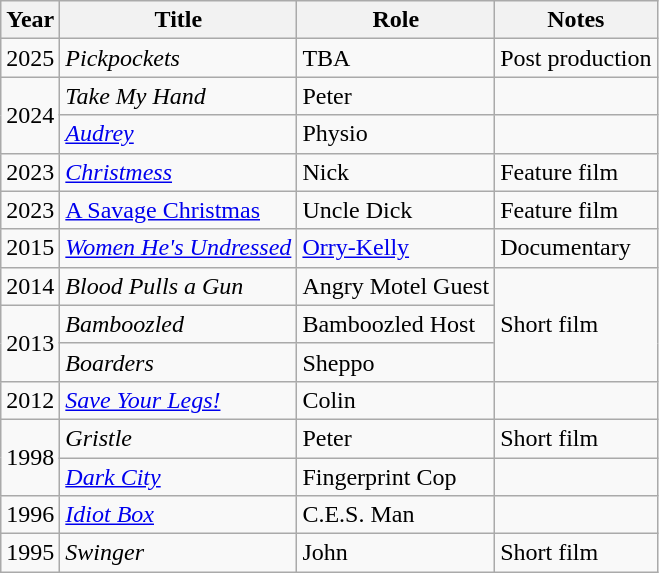<table class="wikitable sortable">
<tr>
<th>Year</th>
<th>Title</th>
<th>Role</th>
<th>Notes</th>
</tr>
<tr>
<td>2025</td>
<td><em>Pickpockets</em></td>
<td>TBA</td>
<td>Post production</td>
</tr>
<tr>
<td rowspan="2">2024</td>
<td><em>Take My Hand</em></td>
<td>Peter</td>
<td></td>
</tr>
<tr>
<td><em><a href='#'>Audrey</a></em></td>
<td>Physio</td>
<td></td>
</tr>
<tr>
<td>2023</td>
<td><em><a href='#'>Christmess</a></em></td>
<td>Nick</td>
<td>Feature film</td>
</tr>
<tr>
<td>2023</td>
<td><a href='#'>A Savage Christmas</a></td>
<td>Uncle Dick</td>
<td>Feature film</td>
</tr>
<tr>
<td>2015</td>
<td><em><a href='#'>Women He's Undressed</a></em></td>
<td><a href='#'>Orry-Kelly</a></td>
<td>Documentary</td>
</tr>
<tr>
<td>2014</td>
<td><em>Blood Pulls a Gun</em></td>
<td>Angry Motel Guest</td>
<td rowspan="3">Short film</td>
</tr>
<tr>
<td rowspan="2">2013</td>
<td><em>Bamboozled</em></td>
<td>Bamboozled Host</td>
</tr>
<tr>
<td><em>Boarders</em></td>
<td>Sheppo</td>
</tr>
<tr>
<td>2012</td>
<td><em><a href='#'>Save Your Legs!</a></em></td>
<td>Colin</td>
<td></td>
</tr>
<tr>
<td rowspan="2">1998</td>
<td><em>Gristle</em></td>
<td>Peter</td>
<td>Short film</td>
</tr>
<tr>
<td><em><a href='#'>Dark City</a></em></td>
<td>Fingerprint Cop</td>
<td></td>
</tr>
<tr>
<td>1996</td>
<td><em><a href='#'>Idiot Box</a></em></td>
<td>C.E.S. Man</td>
<td></td>
</tr>
<tr>
<td>1995</td>
<td><em>Swinger</em></td>
<td>John</td>
<td>Short film</td>
</tr>
</table>
